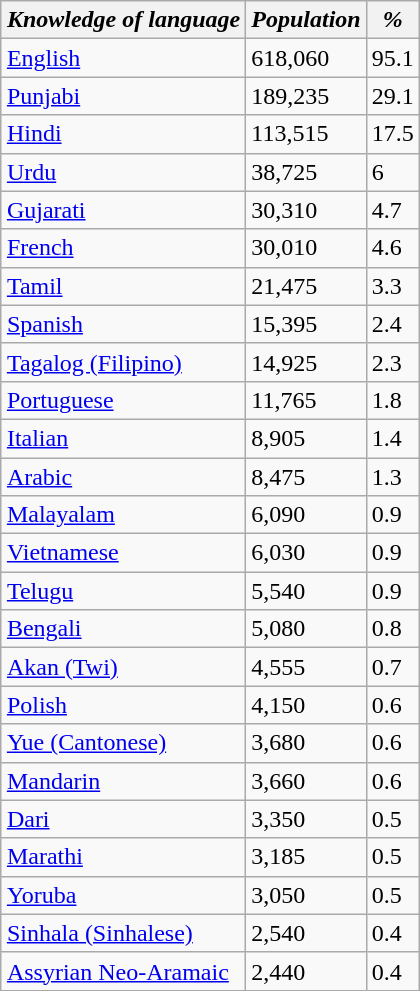<table class="wikitable" style="float:right;">
<tr>
<th><em>Knowledge of language</em></th>
<th><em>Population</em></th>
<th><em>%</em></th>
</tr>
<tr>
<td><a href='#'>English</a></td>
<td>618,060</td>
<td>95.1</td>
</tr>
<tr>
<td><a href='#'>Punjabi</a></td>
<td>189,235</td>
<td>29.1</td>
</tr>
<tr>
<td><a href='#'>Hindi</a></td>
<td>113,515</td>
<td>17.5</td>
</tr>
<tr>
<td><a href='#'>Urdu</a></td>
<td>38,725</td>
<td>6</td>
</tr>
<tr>
<td><a href='#'>Gujarati</a></td>
<td>30,310</td>
<td>4.7</td>
</tr>
<tr>
<td><a href='#'>French</a></td>
<td>30,010</td>
<td>4.6</td>
</tr>
<tr>
<td><a href='#'>Tamil</a></td>
<td>21,475</td>
<td>3.3</td>
</tr>
<tr>
<td><a href='#'>Spanish</a></td>
<td>15,395</td>
<td>2.4</td>
</tr>
<tr>
<td><a href='#'>Tagalog (Filipino)</a></td>
<td>14,925</td>
<td>2.3</td>
</tr>
<tr>
<td><a href='#'>Portuguese</a></td>
<td>11,765</td>
<td>1.8</td>
</tr>
<tr>
<td><a href='#'>Italian</a></td>
<td>8,905</td>
<td>1.4</td>
</tr>
<tr>
<td><a href='#'>Arabic</a></td>
<td>8,475</td>
<td>1.3</td>
</tr>
<tr>
<td><a href='#'>Malayalam</a></td>
<td>6,090</td>
<td>0.9</td>
</tr>
<tr>
<td><a href='#'>Vietnamese</a></td>
<td>6,030</td>
<td>0.9</td>
</tr>
<tr>
<td><a href='#'>Telugu</a></td>
<td>5,540</td>
<td>0.9</td>
</tr>
<tr>
<td><a href='#'>Bengali</a></td>
<td>5,080</td>
<td>0.8</td>
</tr>
<tr>
<td><a href='#'>Akan (Twi)</a></td>
<td>4,555</td>
<td>0.7</td>
</tr>
<tr>
<td><a href='#'>Polish</a></td>
<td>4,150</td>
<td>0.6</td>
</tr>
<tr>
<td><a href='#'>Yue (Cantonese)</a></td>
<td>3,680</td>
<td>0.6</td>
</tr>
<tr>
<td><a href='#'>Mandarin</a></td>
<td>3,660</td>
<td>0.6</td>
</tr>
<tr>
<td><a href='#'>Dari</a></td>
<td>3,350</td>
<td>0.5</td>
</tr>
<tr>
<td><a href='#'>Marathi</a></td>
<td>3,185</td>
<td>0.5</td>
</tr>
<tr>
<td><a href='#'>Yoruba</a></td>
<td>3,050</td>
<td>0.5</td>
</tr>
<tr>
<td><a href='#'>Sinhala (Sinhalese)</a></td>
<td>2,540</td>
<td>0.4</td>
</tr>
<tr>
<td><a href='#'>Assyrian Neo-Aramaic</a></td>
<td>2,440</td>
<td>0.4</td>
</tr>
</table>
